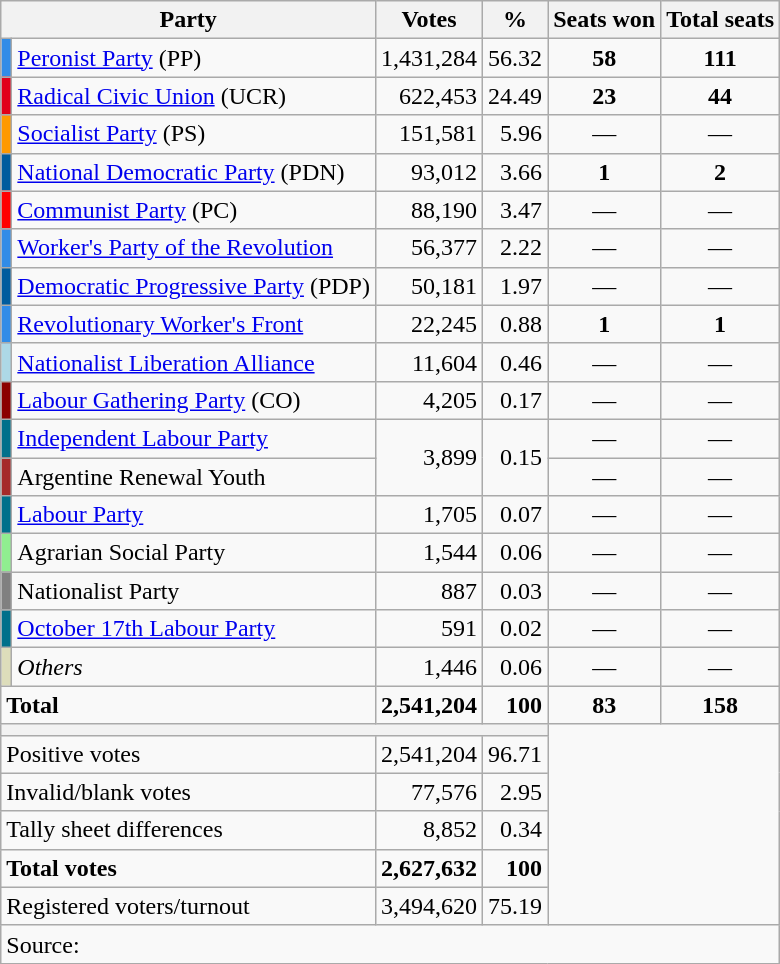<table class="wikitable" style="text-align:right;">
<tr>
<th colspan=2>Party</th>
<th>Votes</th>
<th>%</th>
<th>Seats won</th>
<th>Total seats</th>
</tr>
<tr>
<td bgcolor=#318CE7></td>
<td align=left><a href='#'>Peronist Party</a> (PP)</td>
<td>1,431,284</td>
<td>56.32</td>
<td align=center><strong>58</strong></td>
<td align=center><strong>111</strong></td>
</tr>
<tr>
<td bgcolor=#E10019></td>
<td align=left><a href='#'>Radical Civic Union</a> (UCR)</td>
<td>622,453</td>
<td>24.49</td>
<td align=center><strong>23</strong></td>
<td align=center><strong>44</strong></td>
</tr>
<tr>
<td bgcolor=#FF9900></td>
<td align=left><a href='#'>Socialist Party</a> (PS)</td>
<td>151,581</td>
<td>5.96</td>
<td align=center>—</td>
<td align=center>—</td>
</tr>
<tr>
<td bgcolor=#005C9E></td>
<td align=left><a href='#'>National Democratic Party</a> (PDN)</td>
<td>93,012</td>
<td>3.66</td>
<td align=center><strong>1</strong></td>
<td align=center><strong>2</strong></td>
</tr>
<tr>
<td bgcolor=red></td>
<td align=left><a href='#'>Communist Party</a> (PC)</td>
<td>88,190</td>
<td>3.47</td>
<td align=center>—</td>
<td align=center>—</td>
</tr>
<tr>
<td bgcolor=#318CE7></td>
<td align=left><a href='#'>Worker's Party of the Revolution</a></td>
<td>56,377</td>
<td>2.22</td>
<td align=center>—</td>
<td align=center>—</td>
</tr>
<tr>
<td bgcolor=#005C9E></td>
<td align=left><a href='#'>Democratic Progressive Party</a> (PDP)</td>
<td>50,181</td>
<td>1.97</td>
<td align=center>—</td>
<td align=center>—</td>
</tr>
<tr>
<td bgcolor=#318CE7></td>
<td align=left><a href='#'>Revolutionary Worker's Front</a></td>
<td>22,245</td>
<td>0.88</td>
<td align=center><strong>1</strong></td>
<td align=center><strong>1</strong></td>
</tr>
<tr>
<td bgcolor=lightblue></td>
<td align=left><a href='#'>Nationalist Liberation Alliance</a></td>
<td>11,604</td>
<td>0.46</td>
<td align=center>—</td>
<td align=center>—</td>
</tr>
<tr>
<td bgcolor=darkred></td>
<td align=left><a href='#'>Labour Gathering Party</a> (CO)</td>
<td>4,205</td>
<td>0.17</td>
<td align=center>—</td>
<td align=center>—</td>
</tr>
<tr>
<td bgcolor=#00708B></td>
<td align=left><a href='#'>Independent Labour Party</a></td>
<td rowspan=2>3,899</td>
<td rowspan=2>0.15</td>
<td align=center>—</td>
<td align=center>—</td>
</tr>
<tr>
<td bgcolor=#A52A2A></td>
<td align=left>Argentine Renewal Youth</td>
<td align=center>—</td>
<td align=center>—</td>
</tr>
<tr>
<td bgcolor=#00708B></td>
<td align=left><a href='#'>Labour Party</a></td>
<td>1,705</td>
<td>0.07</td>
<td align=center>—</td>
<td align=center>—</td>
</tr>
<tr>
<td bgcolor=lightgreen></td>
<td align=left>Agrarian Social Party</td>
<td>1,544</td>
<td>0.06</td>
<td align=center>—</td>
<td align=center>—</td>
</tr>
<tr>
<td bgcolor=grey></td>
<td align=left>Nationalist Party</td>
<td>887</td>
<td>0.03</td>
<td align=center>—</td>
<td align=center>—</td>
</tr>
<tr>
<td bgcolor=#00708B></td>
<td align=left><a href='#'>October 17th Labour Party</a></td>
<td>591</td>
<td>0.02</td>
<td align=center>—</td>
<td align=center>—</td>
</tr>
<tr>
<td bgcolor=#DDDDBB></td>
<td align=left><em>Others</em></td>
<td>1,446</td>
<td>0.06</td>
<td align=center>—</td>
<td align=center>—</td>
</tr>
<tr style="font-weight:bold">
<td colspan=2 align=left>Total</td>
<td>2,541,204</td>
<td>100</td>
<td align=center><strong>83</strong></td>
<td align=center><strong>158</strong></td>
</tr>
<tr>
<th colspan=4></th>
<td rowspan=6 colspan=2></td>
</tr>
<tr>
<td align=left colspan=2>Positive votes</td>
<td>2,541,204</td>
<td>96.71</td>
</tr>
<tr>
<td align=left colspan=2>Invalid/blank votes</td>
<td>77,576</td>
<td>2.95</td>
</tr>
<tr>
<td align=left colspan=2>Tally sheet differences</td>
<td>8,852</td>
<td>0.34</td>
</tr>
<tr style="font-weight:bold">
<td align=left colspan=2>Total votes</td>
<td>2,627,632</td>
<td>100</td>
</tr>
<tr>
<td align=left colspan=2>Registered voters/turnout</td>
<td>3,494,620</td>
<td>75.19</td>
</tr>
<tr>
<td colspan=9 align=left>Source:</td>
</tr>
</table>
